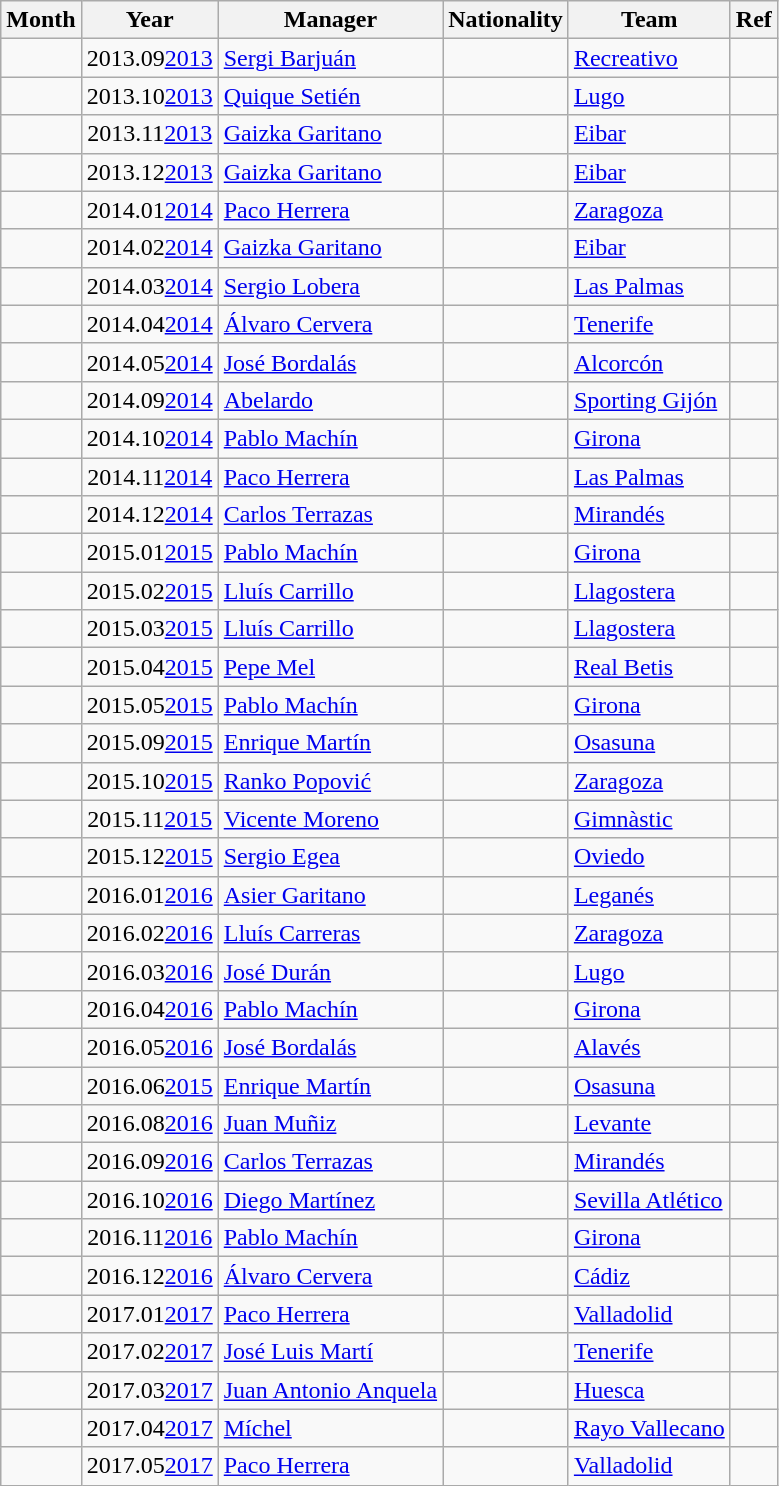<table class="wikitable sortable">
<tr>
<th>Month</th>
<th>Year</th>
<th>Manager</th>
<th>Nationality</th>
<th>Team</th>
<th class="unsortable">Ref</th>
</tr>
<tr>
<td></td>
<td align=center><span>2013.09</span><a href='#'>2013</a></td>
<td><a href='#'>Sergi Barjuán</a></td>
<td></td>
<td><a href='#'>Recreativo</a></td>
<td align="center"></td>
</tr>
<tr>
<td></td>
<td align=center><span>2013.10</span><a href='#'>2013</a></td>
<td><a href='#'>Quique Setién</a></td>
<td></td>
<td><a href='#'>Lugo</a></td>
<td align="center"></td>
</tr>
<tr>
<td></td>
<td align=center><span>2013.11</span><a href='#'>2013</a></td>
<td><a href='#'>Gaizka Garitano</a></td>
<td></td>
<td><a href='#'>Eibar</a></td>
<td align="center"></td>
</tr>
<tr>
<td></td>
<td align=center><span>2013.12</span><a href='#'>2013</a></td>
<td><a href='#'>Gaizka Garitano</a></td>
<td></td>
<td><a href='#'>Eibar</a></td>
<td align="center"></td>
</tr>
<tr>
<td></td>
<td align=center><span>2014.01</span><a href='#'>2014</a></td>
<td><a href='#'>Paco Herrera</a></td>
<td></td>
<td><a href='#'>Zaragoza</a></td>
<td align="center"></td>
</tr>
<tr>
<td></td>
<td align=center><span>2014.02</span><a href='#'>2014</a></td>
<td><a href='#'>Gaizka Garitano</a></td>
<td></td>
<td><a href='#'>Eibar</a></td>
<td align="center"></td>
</tr>
<tr>
<td></td>
<td align=center><span>2014.03</span><a href='#'>2014</a></td>
<td><a href='#'>Sergio Lobera</a></td>
<td></td>
<td><a href='#'>Las Palmas</a></td>
<td align="center"></td>
</tr>
<tr>
<td></td>
<td align=center><span>2014.04</span><a href='#'>2014</a></td>
<td><a href='#'>Álvaro Cervera</a></td>
<td></td>
<td><a href='#'>Tenerife</a></td>
<td align="center"></td>
</tr>
<tr>
<td></td>
<td align=center><span>2014.05</span><a href='#'>2014</a></td>
<td><a href='#'>José Bordalás</a></td>
<td></td>
<td><a href='#'>Alcorcón</a></td>
<td align="center"></td>
</tr>
<tr>
<td></td>
<td align=center><span>2014.09</span><a href='#'>2014</a></td>
<td><a href='#'>Abelardo</a></td>
<td></td>
<td><a href='#'>Sporting Gijón</a></td>
<td align="center"></td>
</tr>
<tr>
<td></td>
<td align=center><span>2014.10</span><a href='#'>2014</a></td>
<td><a href='#'>Pablo Machín</a></td>
<td></td>
<td><a href='#'>Girona</a></td>
<td align="center"></td>
</tr>
<tr>
<td></td>
<td align=center><span>2014.11</span><a href='#'>2014</a></td>
<td><a href='#'>Paco Herrera</a></td>
<td></td>
<td><a href='#'>Las Palmas</a></td>
<td align=center></td>
</tr>
<tr>
<td></td>
<td align=center><span>2014.12</span><a href='#'>2014</a></td>
<td><a href='#'>Carlos Terrazas</a></td>
<td></td>
<td><a href='#'>Mirandés</a></td>
<td align="center"></td>
</tr>
<tr>
<td></td>
<td align=center><span>2015.01</span><a href='#'>2015</a></td>
<td><a href='#'>Pablo Machín</a></td>
<td></td>
<td><a href='#'>Girona</a></td>
<td align=center></td>
</tr>
<tr>
<td></td>
<td align=center><span>2015.02</span><a href='#'>2015</a></td>
<td><a href='#'>Lluís Carrillo</a></td>
<td></td>
<td><a href='#'>Llagostera</a></td>
<td align=center></td>
</tr>
<tr>
<td></td>
<td align=center><span>2015.03</span><a href='#'>2015</a></td>
<td><a href='#'>Lluís Carrillo</a></td>
<td></td>
<td><a href='#'>Llagostera</a></td>
<td align=center></td>
</tr>
<tr>
<td></td>
<td align=center><span>2015.04</span><a href='#'>2015</a></td>
<td><a href='#'>Pepe Mel</a></td>
<td></td>
<td><a href='#'>Real Betis</a></td>
<td align=center></td>
</tr>
<tr>
<td></td>
<td align=center><span>2015.05</span><a href='#'>2015</a></td>
<td><a href='#'>Pablo Machín</a></td>
<td></td>
<td><a href='#'>Girona</a></td>
<td align=center></td>
</tr>
<tr>
<td></td>
<td align=center><span>2015.09</span><a href='#'>2015</a></td>
<td><a href='#'>Enrique Martín</a></td>
<td></td>
<td><a href='#'>Osasuna</a></td>
<td align=center></td>
</tr>
<tr>
<td></td>
<td align=center><span>2015.10</span><a href='#'>2015</a></td>
<td><a href='#'>Ranko Popović</a></td>
<td></td>
<td><a href='#'>Zaragoza</a></td>
<td align=center></td>
</tr>
<tr>
<td></td>
<td align=center><span>2015.11</span><a href='#'>2015</a></td>
<td><a href='#'>Vicente Moreno</a></td>
<td></td>
<td><a href='#'>Gimnàstic</a></td>
<td align=center></td>
</tr>
<tr>
<td></td>
<td align=center><span>2015.12</span><a href='#'>2015</a></td>
<td><a href='#'>Sergio Egea</a></td>
<td></td>
<td><a href='#'>Oviedo</a></td>
<td align=center></td>
</tr>
<tr>
<td></td>
<td align=center><span>2016.01</span><a href='#'>2016</a></td>
<td><a href='#'>Asier Garitano</a></td>
<td></td>
<td><a href='#'>Leganés</a></td>
<td align=center></td>
</tr>
<tr>
<td></td>
<td align=center><span>2016.02</span><a href='#'>2016</a></td>
<td><a href='#'>Lluís Carreras</a></td>
<td></td>
<td><a href='#'>Zaragoza</a></td>
<td align=center></td>
</tr>
<tr>
<td></td>
<td align=center><span>2016.03</span><a href='#'>2016</a></td>
<td><a href='#'>José Durán</a></td>
<td></td>
<td><a href='#'>Lugo</a></td>
<td align=center></td>
</tr>
<tr>
<td></td>
<td align=center><span>2016.04</span><a href='#'>2016</a></td>
<td><a href='#'>Pablo Machín</a></td>
<td></td>
<td><a href='#'>Girona</a></td>
<td align=center></td>
</tr>
<tr>
<td></td>
<td align=center><span>2016.05</span><a href='#'>2016</a></td>
<td><a href='#'>José Bordalás</a></td>
<td></td>
<td><a href='#'>Alavés</a></td>
<td align=center></td>
</tr>
<tr>
<td></td>
<td align=center><span>2016.06</span><a href='#'>2015</a></td>
<td><a href='#'>Enrique Martín</a></td>
<td></td>
<td><a href='#'>Osasuna</a></td>
<td align=center></td>
</tr>
<tr>
<td></td>
<td align=center><span>2016.08</span><a href='#'>2016</a></td>
<td><a href='#'>Juan Muñiz</a></td>
<td></td>
<td><a href='#'>Levante</a></td>
<td align="center"></td>
</tr>
<tr>
<td></td>
<td align=center><span>2016.09</span><a href='#'>2016</a></td>
<td><a href='#'>Carlos Terrazas</a></td>
<td></td>
<td><a href='#'>Mirandés</a></td>
<td align="center"></td>
</tr>
<tr>
<td></td>
<td align=center><span>2016.10</span><a href='#'>2016</a></td>
<td><a href='#'>Diego Martínez</a></td>
<td></td>
<td><a href='#'>Sevilla Atlético</a></td>
<td align="center"></td>
</tr>
<tr>
<td></td>
<td align=center><span>2016.11</span><a href='#'>2016</a></td>
<td><a href='#'>Pablo Machín</a></td>
<td></td>
<td><a href='#'>Girona</a></td>
<td align=center></td>
</tr>
<tr>
<td></td>
<td align=center><span>2016.12</span><a href='#'>2016</a></td>
<td><a href='#'>Álvaro Cervera</a></td>
<td></td>
<td><a href='#'>Cádiz</a></td>
<td align=center></td>
</tr>
<tr>
<td></td>
<td align=center><span>2017.01</span><a href='#'>2017</a></td>
<td><a href='#'>Paco Herrera</a></td>
<td></td>
<td><a href='#'>Valladolid</a></td>
<td align=center></td>
</tr>
<tr>
<td></td>
<td align=center><span>2017.02</span><a href='#'>2017</a></td>
<td><a href='#'>José Luis Martí</a></td>
<td></td>
<td><a href='#'>Tenerife</a></td>
<td align=center></td>
</tr>
<tr>
<td></td>
<td align=center><span>2017.03</span><a href='#'>2017</a></td>
<td><a href='#'>Juan Antonio Anquela</a></td>
<td></td>
<td><a href='#'>Huesca</a></td>
<td align=center></td>
</tr>
<tr>
<td></td>
<td align=center><span>2017.04</span><a href='#'>2017</a></td>
<td><a href='#'>Míchel</a></td>
<td></td>
<td><a href='#'>Rayo Vallecano</a></td>
<td align=center></td>
</tr>
<tr>
<td></td>
<td align=center><span>2017.05</span><a href='#'>2017</a></td>
<td><a href='#'>Paco Herrera</a></td>
<td></td>
<td><a href='#'>Valladolid</a></td>
<td align=center></td>
</tr>
</table>
